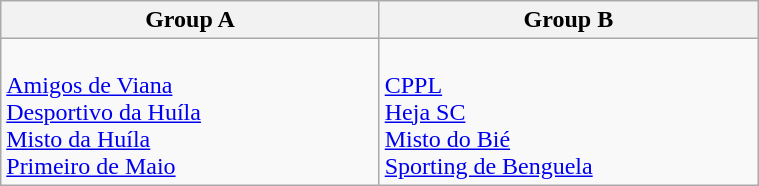<table class="wikitable" width=40%>
<tr>
<th width=25%>Group A</th>
<th width=25%>Group B</th>
</tr>
<tr>
<td><br><a href='#'>Amigos de Viana</a><br>
<a href='#'>Desportivo da Huíla</a><br>
<a href='#'>Misto da Huíla</a><br>
<a href='#'>Primeiro de Maio</a></td>
<td><br><a href='#'>CPPL</a><br>
<a href='#'>Heja SC</a><br>
<a href='#'>Misto do Bié</a><br>
<a href='#'>Sporting de Benguela</a></td>
</tr>
</table>
